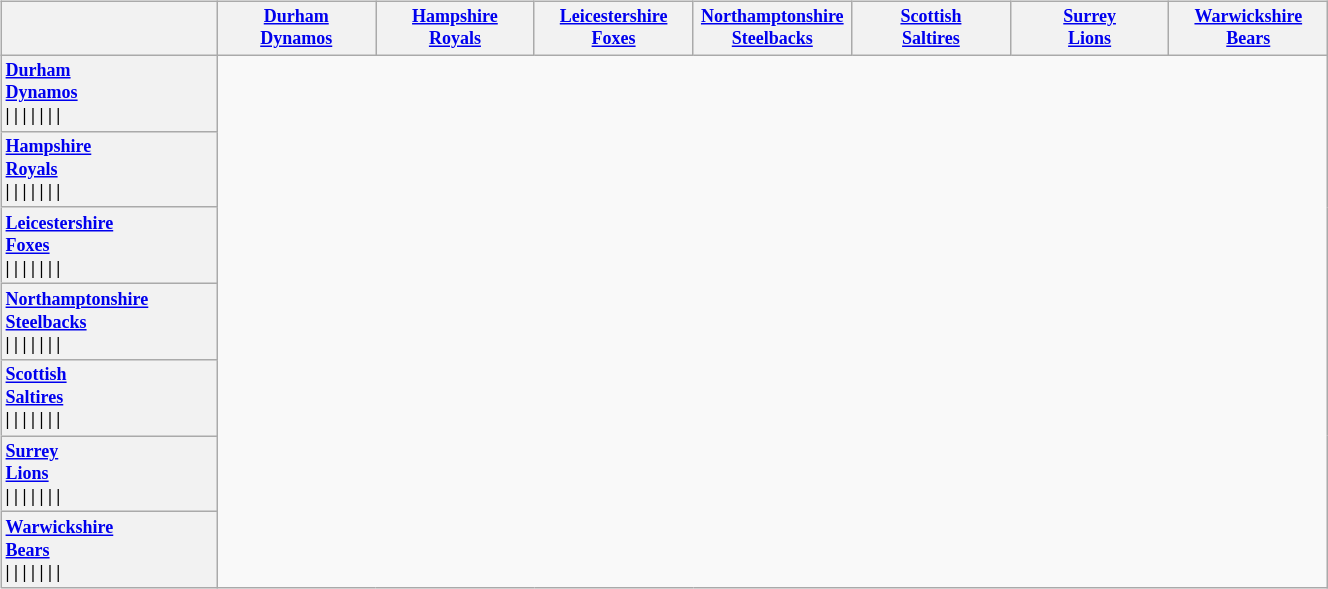<table style="padding:none;">
<tr>
<td colspan="3"><br><table class="wikitable" style="font-size: 75%; text-align:left;">
<tr>
<th style="width:138px; text-align:center;"></th>
<th width=100><a href='#'>Durham<br>Dynamos</a></th>
<th width=100><a href='#'>Hampshire<br>Royals</a></th>
<th width=100><a href='#'>Leicestershire<br>Foxes</a></th>
<th width=100><a href='#'>Northamptonshire<br>Steelbacks</a></th>
<th width=100><a href='#'>Scottish<br>Saltires</a></th>
<th width=100><a href='#'>Surrey<br>Lions</a></th>
<th width=100><a href='#'>Warwickshire<br>Bears</a></th>
</tr>
<tr>
<th style="text-align:left; border-left:none"><a href='#'>Durham<br>Dynamos</a><br> | 
 | 
 | 
 | 
 | 
 | 
 | </th>
</tr>
<tr>
<th style="text-align:left; border-left:none"><a href='#'>Hampshire<br>Royals</a><br> | 
 | 
 | 
 | 
 | 
 | 
 | </th>
</tr>
<tr>
<th style="text-align:left; border-left:none"><a href='#'>Leicestershire<br>Foxes</a><br> | 
 | 
 | 
 | 
 | 
 | 
 | </th>
</tr>
<tr>
<th style="text-align:left; border-left:none"><a href='#'>Northamptonshire<br>Steelbacks</a><br> | 
 | 
 | 
 | 
 | 
 | 
 | </th>
</tr>
<tr>
<th style="text-align:left; border-left:none"><a href='#'>Scottish<br>Saltires</a><br> | 
 | 
 | 
 | 
 | 
 | 
 | </th>
</tr>
<tr>
<th style="text-align:left; border-left:none"><a href='#'>Surrey <br>Lions</a><br> | 
 | 
 | 
 | 
 | 
 | 
 | </th>
</tr>
<tr>
<th style="text-align:left; border-left:none"><a href='#'>Warwickshire<br>Bears</a><br> | 
 | 
 | 
 | 
 | 
 | 
 | </th>
</tr>
</table>
</td>
</tr>
</table>
